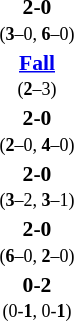<table style="width:100%;" cellspacing="1">
<tr>
<th width=25%></th>
<th width=10%></th>
<th width=25%></th>
</tr>
<tr style=font-size:90%>
<td align=right><strong></strong></td>
<td align=center><strong> 2-0 </strong><br><small>(<strong>3</strong>–0, <strong>6</strong>–0)</small></td>
<td></td>
</tr>
<tr style=font-size:90%>
<td align=right><strong></strong></td>
<td align=center><strong> <a href='#'>Fall</a> </strong><br><small>(<strong>2</strong>–3)</small></td>
<td></td>
</tr>
<tr style=font-size:90%>
<td align=right><strong></strong></td>
<td align=center><strong> 2-0 </strong><br><small>(<strong>2</strong>–0, <strong>4</strong>–0)</small></td>
<td></td>
</tr>
<tr style=font-size:90%>
<td align=right><strong></strong></td>
<td align=center><strong> 2-0 </strong><br><small>(<strong>3</strong>–2, <strong>3</strong>–1)</small></td>
<td></td>
</tr>
<tr style=font-size:90%>
<td align=right><strong></strong></td>
<td align=center><strong> 2-0 </strong><br><small>(<strong>6</strong>–0, <strong>2</strong>–0)</small></td>
<td></td>
</tr>
<tr style=font-size:90%>
<td align=right></td>
<td align=center><strong> 0-2 </strong><br><small>(0-<strong>1</strong>, 0-<strong>1</strong>)</small></td>
<td><strong> </strong></td>
</tr>
</table>
